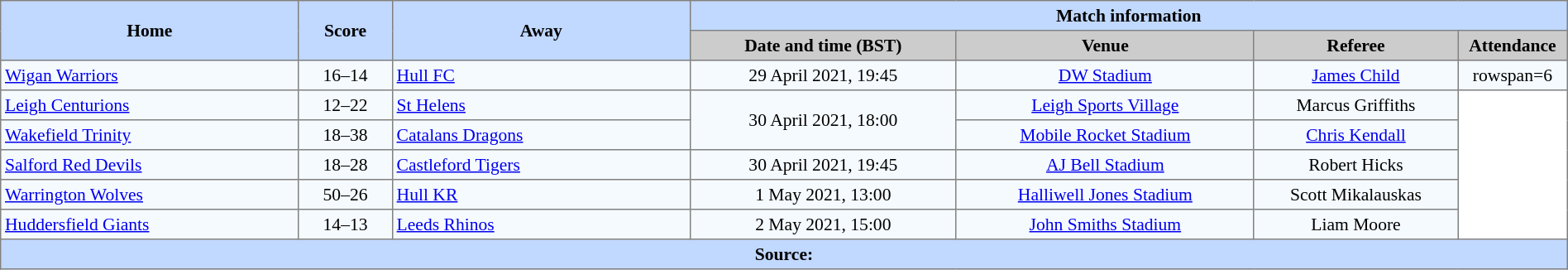<table border=1 style="border-collapse:collapse; font-size:90%; text-align:center;" cellpadding=3 cellspacing=0 width=100%>
<tr style="background:#C1D8ff;">
<th scope="col" rowspan=2 width=19%>Home</th>
<th scope="col" rowspan=2 width=6%>Score</th>
<th scope="col" rowspan=2 width=19%>Away</th>
<th colspan=4>Match information</th>
</tr>
<tr style="background:#CCCCCC;">
<th scope="col" width=17%>Date and time (BST)</th>
<th scope="col" width=19%>Venue</th>
<th scope="col" width=13%>Referee</th>
<th scope="col" width=7%>Attendance</th>
</tr>
<tr style="background:#F5FAFF;">
<td style="text-align:left;"> <a href='#'>Wigan Warriors</a></td>
<td>16–14</td>
<td style="text-align:left;"> <a href='#'>Hull FC</a></td>
<td>29 April 2021, 19:45</td>
<td><a href='#'>DW Stadium</a></td>
<td><a href='#'>James Child</a></td>
<td>rowspan=6</td>
</tr>
<tr style="background:#F5FAFF;">
<td style="text-align:left;"> <a href='#'>Leigh Centurions</a></td>
<td>12–22</td>
<td style="text-align:left;"> <a href='#'>St Helens</a></td>
<td rowspan=2>30 April 2021, 18:00</td>
<td><a href='#'>Leigh Sports Village</a></td>
<td>Marcus Griffiths</td>
</tr>
<tr style="background:#F5FAFF;">
<td style="text-align:left;"> <a href='#'>Wakefield Trinity</a></td>
<td>18–38</td>
<td style="text-align:left;"> <a href='#'>Catalans Dragons</a></td>
<td><a href='#'>Mobile Rocket Stadium</a></td>
<td><a href='#'>Chris Kendall</a></td>
</tr>
<tr style="background:#F5FAFF;">
<td style="text-align:left;"> <a href='#'>Salford Red Devils</a></td>
<td>18–28</td>
<td style="text-align:left;"> <a href='#'>Castleford Tigers</a></td>
<td>30 April 2021, 19:45</td>
<td><a href='#'>AJ Bell Stadium</a></td>
<td>Robert Hicks</td>
</tr>
<tr style="background:#F5FAFF;">
<td style="text-align:left;"> <a href='#'>Warrington Wolves</a></td>
<td>50–26</td>
<td style="text-align:left;"> <a href='#'>Hull KR</a></td>
<td>1 May 2021, 13:00</td>
<td><a href='#'>Halliwell Jones Stadium</a></td>
<td>Scott Mikalauskas</td>
</tr>
<tr style="background:#F5FAFF;">
<td style="text-align:left;"> <a href='#'>Huddersfield Giants</a></td>
<td>14–13</td>
<td style="text-align:left;"> <a href='#'>Leeds Rhinos</a></td>
<td>2 May 2021, 15:00</td>
<td><a href='#'>John Smiths Stadium</a></td>
<td>Liam Moore</td>
</tr>
<tr style="background:#c1d8ff;">
<th colspan=7>Source:</th>
</tr>
</table>
